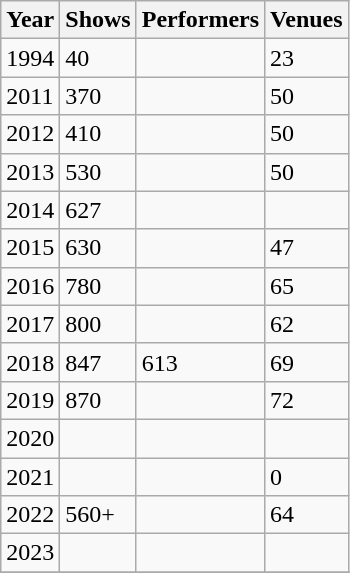<table class="wikitable">
<tr>
<th>Year</th>
<th>Shows</th>
<th>Performers</th>
<th>Venues</th>
</tr>
<tr>
<td>1994</td>
<td>40</td>
<td></td>
<td>23</td>
</tr>
<tr>
<td>2011</td>
<td>370</td>
<td></td>
<td>50</td>
</tr>
<tr>
<td>2012</td>
<td>410</td>
<td></td>
<td>50</td>
</tr>
<tr>
<td>2013</td>
<td>530</td>
<td></td>
<td>50</td>
</tr>
<tr>
<td>2014</td>
<td>627</td>
<td></td>
<td></td>
</tr>
<tr>
<td>2015</td>
<td>630</td>
<td></td>
<td>47</td>
</tr>
<tr>
<td>2016</td>
<td>780</td>
<td></td>
<td>65</td>
</tr>
<tr>
<td>2017</td>
<td>800</td>
<td></td>
<td>62</td>
</tr>
<tr>
<td>2018</td>
<td>847</td>
<td>613</td>
<td>69</td>
</tr>
<tr>
<td>2019</td>
<td>870</td>
<td></td>
<td>72</td>
</tr>
<tr>
<td>2020</td>
<td></td>
<td></td>
<td></td>
</tr>
<tr>
<td>2021</td>
<td></td>
<td></td>
<td>0</td>
</tr>
<tr>
<td>2022</td>
<td>560+</td>
<td></td>
<td>64</td>
</tr>
<tr>
<td>2023</td>
<td></td>
<td></td>
<td></td>
</tr>
<tr>
</tr>
</table>
